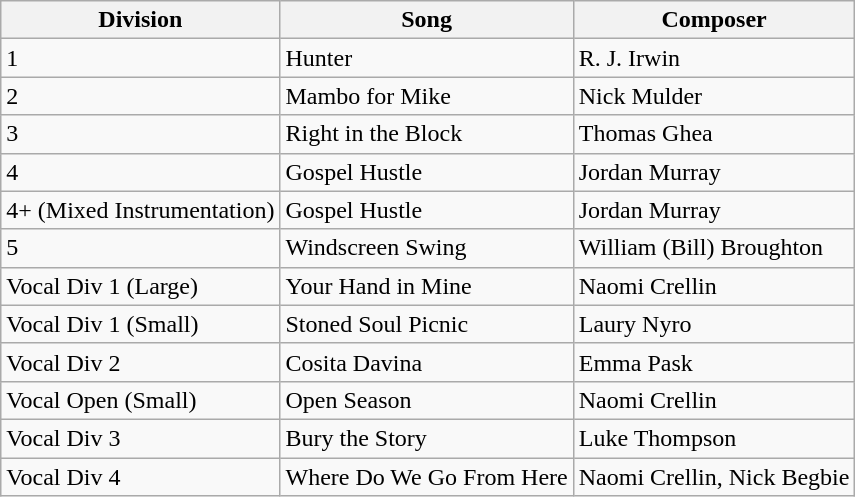<table class="wikitable">
<tr>
<th>Division</th>
<th>Song</th>
<th>Composer</th>
</tr>
<tr>
<td>1</td>
<td>Hunter</td>
<td>R. J. Irwin</td>
</tr>
<tr>
<td>2</td>
<td>Mambo for Mike</td>
<td>Nick Mulder</td>
</tr>
<tr>
<td>3</td>
<td>Right in the Block</td>
<td>Thomas Ghea</td>
</tr>
<tr>
<td>4</td>
<td>Gospel Hustle</td>
<td>Jordan Murray</td>
</tr>
<tr>
<td>4+ (Mixed Instrumentation)</td>
<td>Gospel Hustle</td>
<td>Jordan Murray</td>
</tr>
<tr>
<td>5</td>
<td>Windscreen Swing</td>
<td>William (Bill) Broughton</td>
</tr>
<tr>
<td>Vocal Div 1 (Large)</td>
<td>Your Hand in Mine</td>
<td>Naomi Crellin</td>
</tr>
<tr>
<td>Vocal Div 1 (Small)</td>
<td>Stoned Soul Picnic</td>
<td>Laury Nyro</td>
</tr>
<tr>
<td>Vocal Div 2</td>
<td>Cosita Davina</td>
<td>Emma Pask</td>
</tr>
<tr>
<td>Vocal Open (Small)</td>
<td>Open Season</td>
<td>Naomi Crellin</td>
</tr>
<tr>
<td>Vocal Div 3</td>
<td>Bury the Story</td>
<td>Luke Thompson</td>
</tr>
<tr>
<td>Vocal Div 4</td>
<td>Where Do We Go From Here</td>
<td>Naomi Crellin,  Nick Begbie</td>
</tr>
</table>
